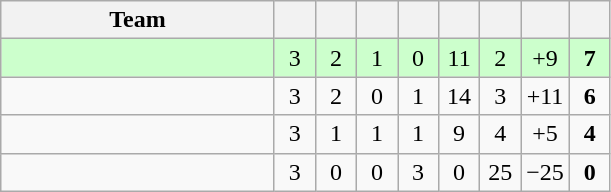<table class="wikitable" style="text-align:center;">
<tr>
<th width="175">Team</th>
<th width="20"></th>
<th width="20"></th>
<th width="20"></th>
<th width="20"></th>
<th width="20"></th>
<th width="20"></th>
<th width="20"></th>
<th width="20"></th>
</tr>
<tr bgcolor=ccffcc>
<td align="left"></td>
<td>3</td>
<td>2</td>
<td>1</td>
<td>0</td>
<td>11</td>
<td>2</td>
<td>+9</td>
<td><strong>7</strong></td>
</tr>
<tr>
<td align="left"></td>
<td>3</td>
<td>2</td>
<td>0</td>
<td>1</td>
<td>14</td>
<td>3</td>
<td>+11</td>
<td><strong>6</strong></td>
</tr>
<tr>
<td align="left"></td>
<td>3</td>
<td>1</td>
<td>1</td>
<td>1</td>
<td>9</td>
<td>4</td>
<td>+5</td>
<td><strong>4</strong></td>
</tr>
<tr>
<td align="left"></td>
<td>3</td>
<td>0</td>
<td>0</td>
<td>3</td>
<td>0</td>
<td>25</td>
<td>−25</td>
<td><strong>0</strong></td>
</tr>
</table>
